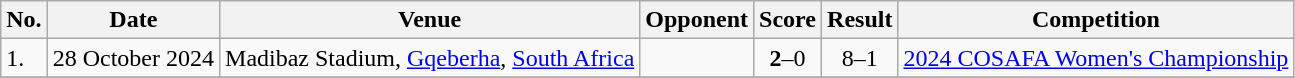<table class="wikitable">
<tr>
<th>No.</th>
<th>Date</th>
<th>Venue</th>
<th>Opponent</th>
<th>Score</th>
<th>Result</th>
<th>Competition</th>
</tr>
<tr>
<td>1.</td>
<td>28 October 2024</td>
<td>Madibaz Stadium, <a href='#'>Gqeberha</a>, <a href='#'>South Africa</a></td>
<td></td>
<td align="center"><strong>2</strong>–0</td>
<td align="center">8–1</td>
<td><a href='#'>2024 COSAFA Women's Championship</a></td>
</tr>
<tr>
</tr>
</table>
